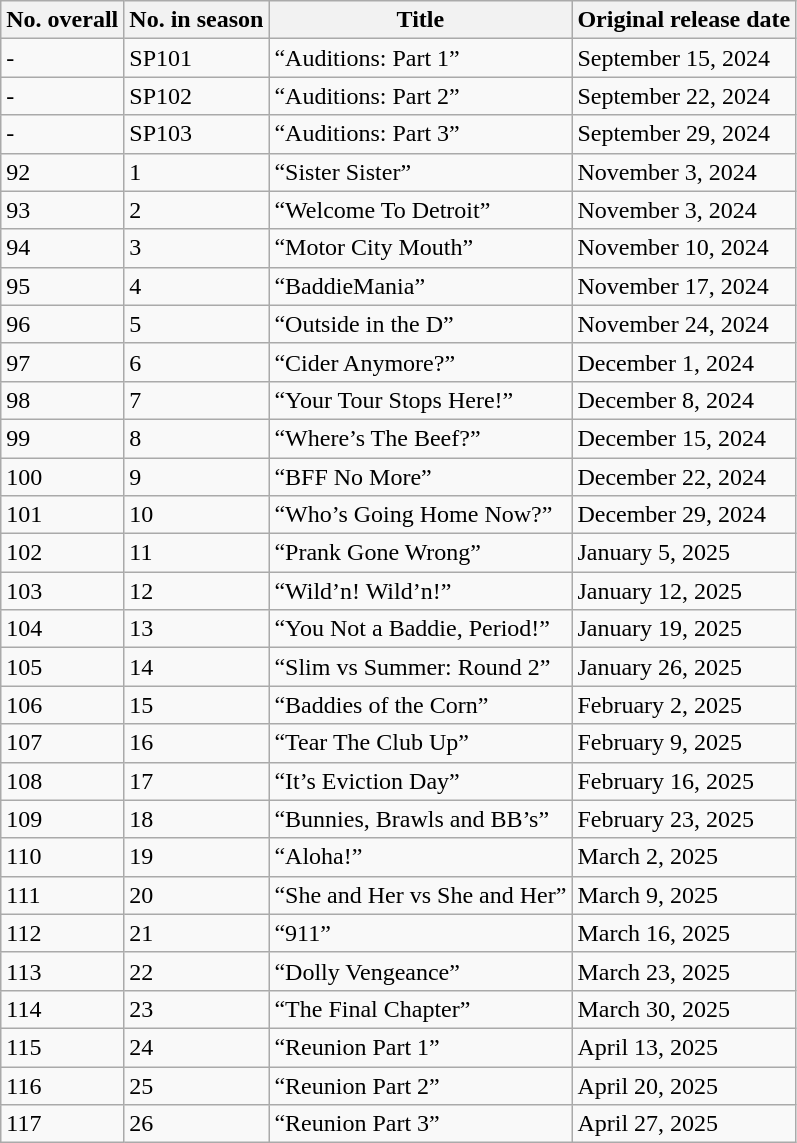<table class="wikitable">
<tr>
<th>No. overall</th>
<th>No. in season</th>
<th>Title</th>
<th>Original release date</th>
</tr>
<tr>
<td>-</td>
<td>SP101</td>
<td>“Auditions: Part 1”</td>
<td>September 15, 2024</td>
</tr>
<tr>
<td>-</td>
<td>SP102</td>
<td>“Auditions: Part 2”</td>
<td>September 22, 2024</td>
</tr>
<tr>
<td>-</td>
<td>SP103</td>
<td>“Auditions: Part 3”</td>
<td>September 29, 2024</td>
</tr>
<tr>
<td>92</td>
<td>1</td>
<td>“Sister Sister”</td>
<td>November 3, 2024</td>
</tr>
<tr>
<td>93</td>
<td>2</td>
<td>“Welcome To Detroit”</td>
<td>November 3, 2024</td>
</tr>
<tr>
<td>94</td>
<td>3</td>
<td>“Motor City Mouth”</td>
<td>November 10, 2024</td>
</tr>
<tr>
<td>95</td>
<td>4</td>
<td>“BaddieMania”</td>
<td>November 17, 2024</td>
</tr>
<tr>
<td>96</td>
<td>5</td>
<td>“Outside in the D”</td>
<td>November 24, 2024</td>
</tr>
<tr>
<td>97</td>
<td>6</td>
<td>“Cider Anymore?”</td>
<td>December 1, 2024</td>
</tr>
<tr>
<td>98</td>
<td>7</td>
<td>“Your Tour Stops Here!”</td>
<td>December 8, 2024</td>
</tr>
<tr>
<td>99</td>
<td>8</td>
<td>“Where’s The Beef?”</td>
<td>December 15, 2024</td>
</tr>
<tr>
<td>100</td>
<td>9</td>
<td>“BFF No More”</td>
<td>December 22, 2024</td>
</tr>
<tr>
<td>101</td>
<td>10</td>
<td>“Who’s Going Home Now?”</td>
<td>December 29, 2024</td>
</tr>
<tr>
<td>102</td>
<td>11</td>
<td>“Prank Gone Wrong”</td>
<td>January 5, 2025</td>
</tr>
<tr>
<td>103</td>
<td>12</td>
<td>“Wild’n! Wild’n!”</td>
<td>January 12, 2025</td>
</tr>
<tr>
<td>104</td>
<td>13</td>
<td>“You Not a Baddie, Period!”</td>
<td>January 19, 2025</td>
</tr>
<tr>
<td>105</td>
<td>14</td>
<td>“Slim vs Summer: Round 2”</td>
<td>January 26, 2025</td>
</tr>
<tr>
<td>106</td>
<td>15</td>
<td>“Baddies of the Corn”</td>
<td>February 2, 2025</td>
</tr>
<tr>
<td>107</td>
<td>16</td>
<td>“Tear The Club Up”</td>
<td>February 9, 2025</td>
</tr>
<tr>
<td>108</td>
<td>17</td>
<td>“It’s Eviction Day”</td>
<td>February 16, 2025</td>
</tr>
<tr>
<td>109</td>
<td>18</td>
<td>“Bunnies, Brawls and BB’s”</td>
<td>February 23, 2025</td>
</tr>
<tr>
<td>110</td>
<td>19</td>
<td>“Aloha!”</td>
<td>March 2, 2025</td>
</tr>
<tr>
<td>111</td>
<td>20</td>
<td>“She and Her vs She and Her”</td>
<td>March 9, 2025</td>
</tr>
<tr>
<td>112</td>
<td>21</td>
<td>“911”</td>
<td>March 16, 2025</td>
</tr>
<tr>
<td>113</td>
<td>22</td>
<td>“Dolly Vengeance”</td>
<td>March 23, 2025</td>
</tr>
<tr>
<td>114</td>
<td>23</td>
<td>“The Final Chapter”</td>
<td>March 30, 2025</td>
</tr>
<tr>
<td>115</td>
<td>24</td>
<td>“Reunion Part 1”</td>
<td>April 13, 2025</td>
</tr>
<tr>
<td>116</td>
<td>25</td>
<td>“Reunion Part 2”</td>
<td>April 20, 2025</td>
</tr>
<tr>
<td>117</td>
<td>26</td>
<td>“Reunion Part 3”</td>
<td>April 27, 2025</td>
</tr>
</table>
